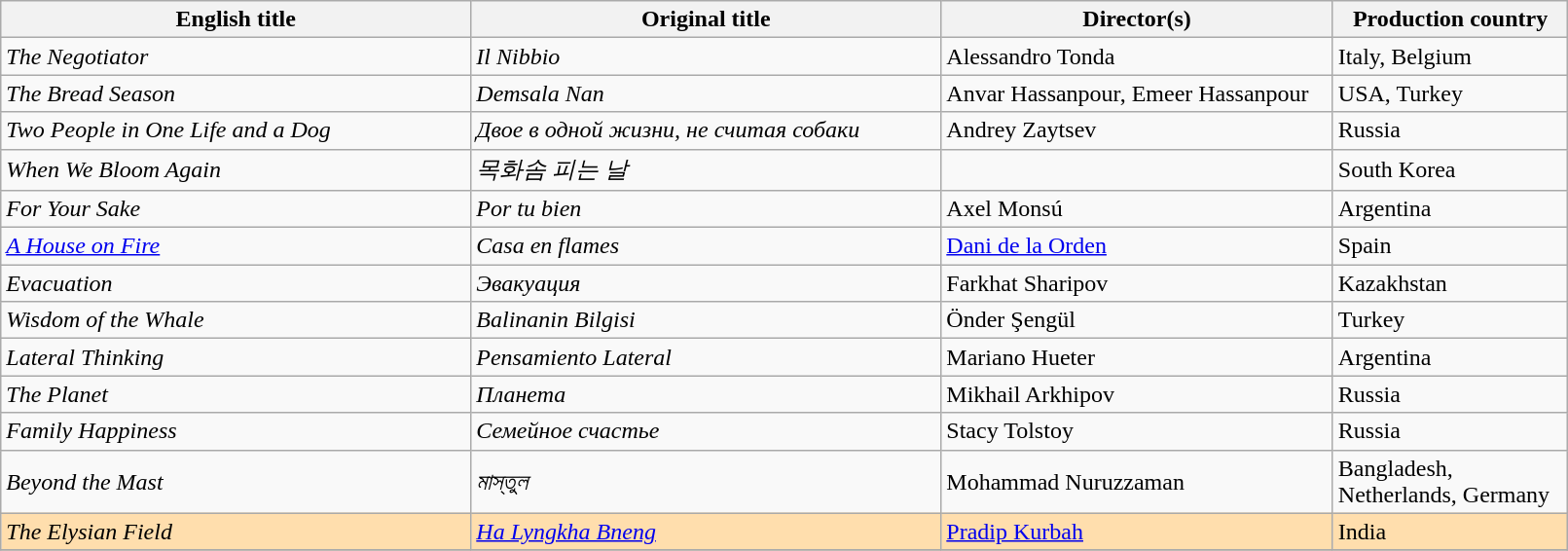<table class="sortable wikitable" width="85%" cellpadding="5">
<tr>
<th width="30%">English title</th>
<th width="30%">Original title</th>
<th width="25%">Director(s)</th>
<th width="15%">Production country</th>
</tr>
<tr>
<td><em>The Negotiator</em></td>
<td><em>Il Nibbio</em></td>
<td>Alessandro Tonda</td>
<td>Italy, Belgium</td>
</tr>
<tr>
<td><em>The Bread Season</em></td>
<td><em>Demsala Nan</em></td>
<td>Anvar Hassanpour, Emeer Hassanpour</td>
<td>USA, Turkey</td>
</tr>
<tr>
<td><em>Two People in One Life and a Dog</em></td>
<td><em>Двое в одной жизни, не считая собаки</em></td>
<td>Andrey Zaytsev</td>
<td>Russia</td>
</tr>
<tr>
<td><em>When We Bloom Again</em></td>
<td><em>목화솜 피는 날</em></td>
<td></td>
<td>South Korea</td>
</tr>
<tr>
<td><em>For Your Sake</em></td>
<td><em>Por tu bien</em></td>
<td>Axel Monsú</td>
<td>Argentina</td>
</tr>
<tr>
<td><em><a href='#'>A House on Fire</a></em></td>
<td><em>Casa en flames</em></td>
<td><a href='#'>Dani de la Orden</a></td>
<td>Spain</td>
</tr>
<tr>
<td><em>Evacuation</em></td>
<td><em>Эвакуация</em></td>
<td>Farkhat Sharipov</td>
<td>Kazakhstan</td>
</tr>
<tr>
<td><em>Wisdom of the Whale</em></td>
<td><em>Balinanin Bilgisi</em></td>
<td>Önder Şengül</td>
<td>Turkey</td>
</tr>
<tr>
<td><em>Lateral Thinking</em></td>
<td><em>Pensamiento Lateral</em></td>
<td>Mariano Hueter</td>
<td>Argentina</td>
</tr>
<tr>
<td><em>The Planet</em></td>
<td><em>Планета</em></td>
<td>Mikhail Arkhipov</td>
<td>Russia</td>
</tr>
<tr>
<td><em>Family Happiness</em></td>
<td><em>Семейное счастье</em></td>
<td>Stacy Tolstoy</td>
<td>Russia</td>
</tr>
<tr>
<td><em>Beyond the Mast</em></td>
<td><em>মাস্তুল</em></td>
<td>Mohammad Nuruzzaman</td>
<td>Bangladesh, Netherlands, Germany</td>
</tr>
<tr style="background:#FFDEAD;">
<td><em>The Elysian Field</em></td>
<td><em><a href='#'>Ha Lyngkha Bneng</a></em></td>
<td><a href='#'>Pradip Kurbah</a></td>
<td>India</td>
</tr>
<tr>
</tr>
</table>
